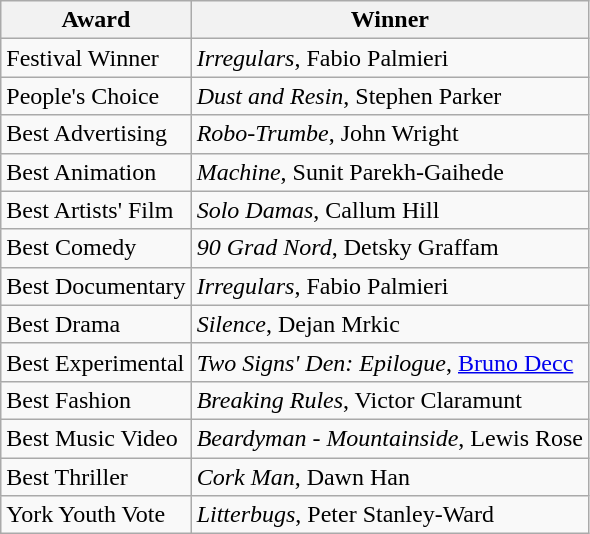<table class="wikitable">
<tr>
<th>Award</th>
<th>Winner</th>
</tr>
<tr>
<td>Festival Winner</td>
<td><em>Irregulars</em>, Fabio Palmieri</td>
</tr>
<tr>
<td>People's Choice</td>
<td><em>Dust and Resin</em>, Stephen Parker</td>
</tr>
<tr>
<td>Best Advertising</td>
<td><em>Robo-Trumbe</em>, John Wright</td>
</tr>
<tr>
<td>Best Animation</td>
<td><em>Machine</em>, Sunit Parekh-Gaihede</td>
</tr>
<tr>
<td>Best Artists' Film</td>
<td><em>Solo Damas</em>, Callum Hill</td>
</tr>
<tr>
<td>Best Comedy</td>
<td><em>90 Grad Nord</em>, Detsky Graffam</td>
</tr>
<tr>
<td>Best Documentary</td>
<td><em>Irregulars</em>, Fabio Palmieri</td>
</tr>
<tr>
<td>Best Drama</td>
<td><em>Silence</em>, Dejan Mrkic</td>
</tr>
<tr>
<td>Best Experimental</td>
<td><em>Two Signs' Den: Epilogue</em>, <a href='#'>Bruno Decc</a></td>
</tr>
<tr>
<td>Best Fashion</td>
<td><em>Breaking Rules</em>, Victor Claramunt</td>
</tr>
<tr>
<td>Best Music Video</td>
<td><em>Beardyman - Mountainside</em>, Lewis Rose</td>
</tr>
<tr>
<td>Best Thriller</td>
<td><em>Cork Man</em>, Dawn Han</td>
</tr>
<tr>
<td>York Youth Vote</td>
<td><em>Litterbugs</em>, Peter Stanley-Ward</td>
</tr>
</table>
